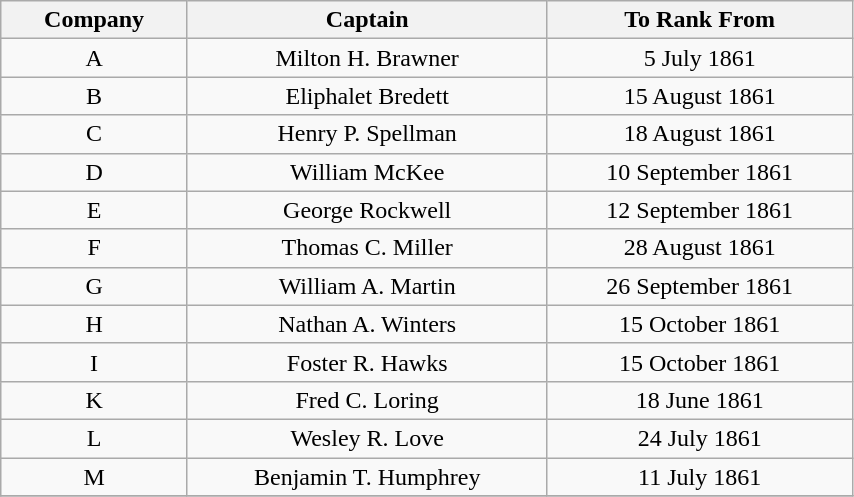<table class="wikitable" style="text-align:center; width:45%;">
<tr>
<th width=8%>Company</th>
<th width=20%>Captain</th>
<th width=17%>To Rank From</th>
</tr>
<tr>
<td rowspan=1>A</td>
<td>Milton H. Brawner</td>
<td>5 July 1861</td>
</tr>
<tr>
<td rowspan=1>B</td>
<td>Eliphalet Bredett</td>
<td>15 August 1861</td>
</tr>
<tr>
<td rowspan=1>C</td>
<td>Henry P. Spellman</td>
<td>18 August 1861</td>
</tr>
<tr>
<td rowspan=1>D</td>
<td>William McKee</td>
<td>10 September 1861</td>
</tr>
<tr>
<td rowspan=1>E</td>
<td>George Rockwell</td>
<td>12 September 1861</td>
</tr>
<tr>
<td rowspan=1>F</td>
<td>Thomas C. Miller</td>
<td>28 August 1861</td>
</tr>
<tr>
<td rowspan=1>G</td>
<td>William A. Martin</td>
<td>26 September 1861</td>
</tr>
<tr>
<td rowspan=1>H</td>
<td>Nathan A. Winters</td>
<td>15 October 1861</td>
</tr>
<tr>
<td rowspan=1>I</td>
<td>Foster R. Hawks</td>
<td>15 October 1861</td>
</tr>
<tr>
<td rowspan=1>K</td>
<td>Fred C. Loring</td>
<td>18 June 1861</td>
</tr>
<tr>
<td rowspan=1>L</td>
<td>Wesley R. Love</td>
<td>24 July 1861</td>
</tr>
<tr>
<td rowspan=1>M</td>
<td>Benjamin T. Humphrey</td>
<td>11 July 1861</td>
</tr>
<tr>
</tr>
</table>
